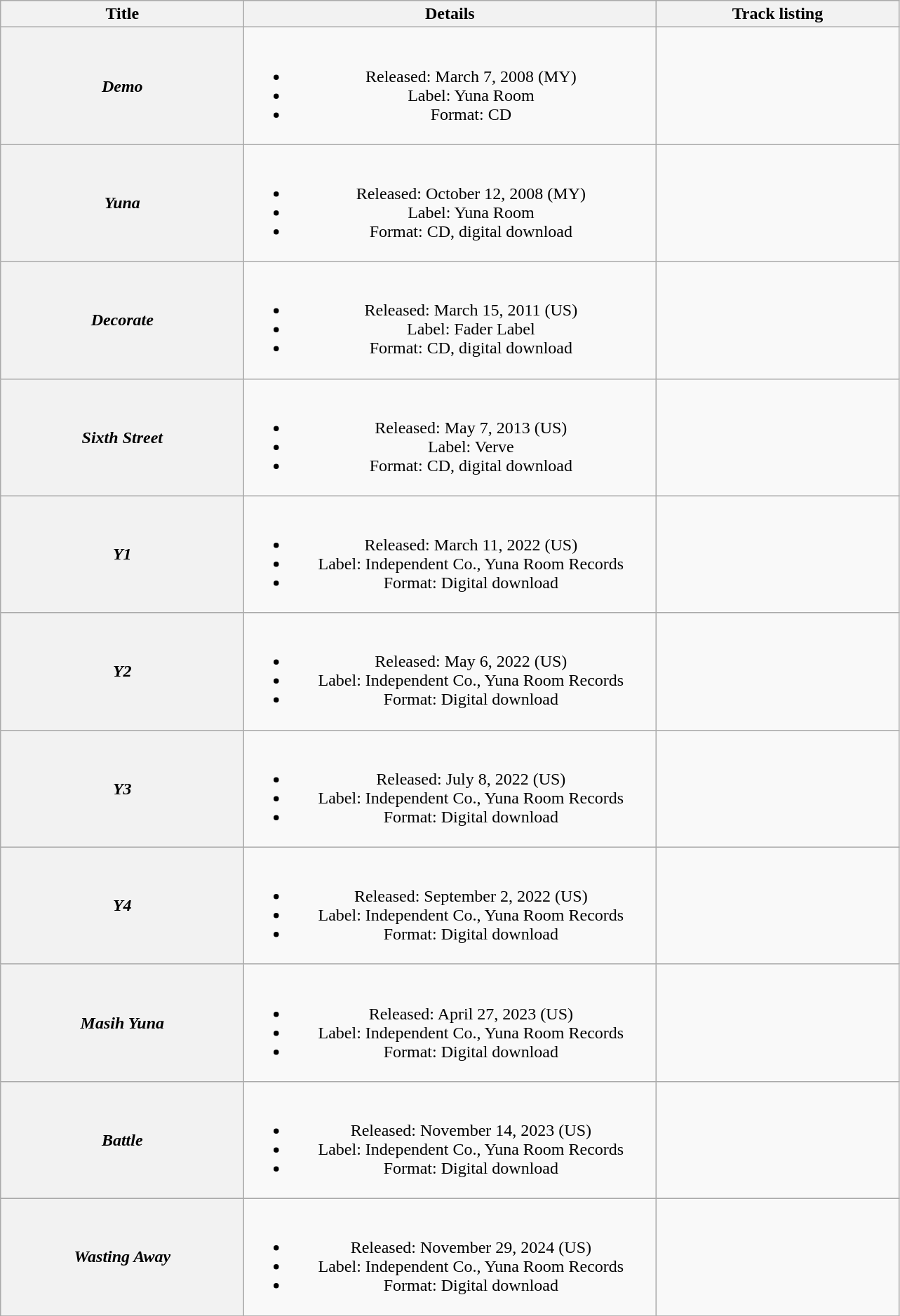<table class="wikitable plainrowheaders" style="text-align:center;">
<tr>
<th scope="col" style="width:14em;">Title</th>
<th scope="col" style="width:24em;">Details</th>
<th scope="col" style="width:14em;">Track listing</th>
</tr>
<tr>
<th scope="row"><em>Demo</em></th>
<td><br><ul><li>Released: March 7, 2008 (MY)</li><li>Label: Yuna Room</li><li>Format: CD</li></ul></td>
<td></td>
</tr>
<tr>
<th scope="row"><em>Yuna</em></th>
<td><br><ul><li>Released: October 12, 2008 (MY)</li><li>Label: Yuna Room</li><li>Format: CD, digital download</li></ul></td>
<td></td>
</tr>
<tr>
<th scope="row"><em>Decorate</em></th>
<td><br><ul><li>Released: March 15, 2011 (US)</li><li>Label: Fader Label</li><li>Format: CD, digital download</li></ul></td>
<td></td>
</tr>
<tr>
<th scope="row"><em>Sixth Street</em></th>
<td><br><ul><li>Released: May 7, 2013 (US)</li><li>Label: Verve</li><li>Format: CD, digital download</li></ul></td>
<td></td>
</tr>
<tr>
<th scope="row"><em>Y1</em></th>
<td><br><ul><li>Released: March 11, 2022 (US)</li><li>Label: Independent Co., Yuna Room Records</li><li>Format: Digital download</li></ul></td>
<td></td>
</tr>
<tr>
<th scope="row"><em>Y2</em></th>
<td><br><ul><li>Released: May 6, 2022 (US)</li><li>Label: Independent Co., Yuna Room Records</li><li>Format: Digital download</li></ul></td>
<td></td>
</tr>
<tr>
<th scope="row"><em>Y3</em></th>
<td><br><ul><li>Released: July 8, 2022 (US)</li><li>Label: Independent Co., Yuna Room Records</li><li>Format: Digital download</li></ul></td>
<td></td>
</tr>
<tr>
<th scope="row"><em>Y4</em></th>
<td><br><ul><li>Released: September 2, 2022 (US)</li><li>Label: Independent Co., Yuna Room Records</li><li>Format: Digital download</li></ul></td>
<td></td>
</tr>
<tr>
<th scope="row"><em>Masih Yuna</em></th>
<td><br><ul><li>Released: April 27, 2023 (US)</li><li>Label: Independent Co., Yuna Room Records</li><li>Format: Digital download</li></ul></td>
<td></td>
</tr>
<tr>
<th scope="row"><em>Battle</em></th>
<td><br><ul><li>Released: November 14, 2023 (US)</li><li>Label: Independent Co., Yuna Room Records</li><li>Format: Digital download</li></ul></td>
<td></td>
</tr>
<tr>
<th scope="row"><em>Wasting Away</em></th>
<td><br><ul><li>Released: November 29, 2024 (US)</li><li>Label: Independent Co., Yuna Room Records</li><li>Format: Digital download</li></ul></td>
<td></td>
</tr>
<tr>
</tr>
</table>
